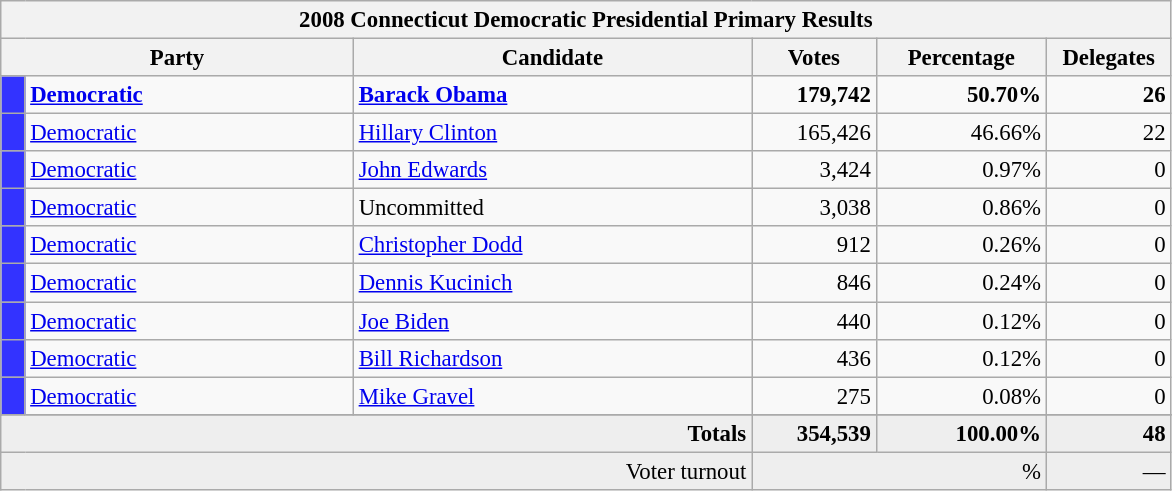<table class="wikitable" style="font-size:95%;">
<tr>
<th colspan="7">2008 Connecticut Democratic Presidential Primary Results</th>
</tr>
<tr>
<th colspan="2" style="width: 15em">Party</th>
<th style="width: 17em">Candidate</th>
<th style="width: 5em">Votes</th>
<th style="width: 7em">Percentage</th>
<th style="width: 5em">Delegates</th>
</tr>
<tr>
<th style="background-color:#3333FF; width: 3px"></th>
<td style="width: 130px"><strong><a href='#'>Democratic</a></strong></td>
<td><strong><a href='#'>Barack Obama</a></strong></td>
<td align="right"><strong>179,742</strong></td>
<td align="right"><strong>50.70%</strong></td>
<td align="right"><strong>26</strong></td>
</tr>
<tr>
<th style="background-color:#3333FF; width: 3px"></th>
<td style="width: 130px"><a href='#'>Democratic</a></td>
<td><a href='#'>Hillary Clinton</a></td>
<td align="right">165,426</td>
<td align="right">46.66%</td>
<td align="right">22</td>
</tr>
<tr>
<th style="background-color:#3333FF; width: 3px"></th>
<td style="width: 130px"><a href='#'>Democratic</a></td>
<td><a href='#'>John Edwards</a></td>
<td align="right">3,424</td>
<td align="right">0.97%</td>
<td align="right">0</td>
</tr>
<tr>
<th style="background-color:#3333FF; width: 3px"></th>
<td style="width: 130px"><a href='#'>Democratic</a></td>
<td>Uncommitted</td>
<td align="right">3,038</td>
<td align="right">0.86%</td>
<td align="right">0</td>
</tr>
<tr>
<th style="background-color:#3333FF; width: 3px"></th>
<td style="width: 130px"><a href='#'>Democratic</a></td>
<td><a href='#'>Christopher Dodd</a></td>
<td align="right">912</td>
<td align="right">0.26%</td>
<td align="right">0</td>
</tr>
<tr>
<th style="background-color:#3333FF; width: 3px"></th>
<td style="width: 130px"><a href='#'>Democratic</a></td>
<td><a href='#'>Dennis Kucinich</a></td>
<td align="right">846</td>
<td align="right">0.24%</td>
<td align="right">0</td>
</tr>
<tr>
<th style="background-color:#3333FF; width: 3px"></th>
<td style="width: 130px"><a href='#'>Democratic</a></td>
<td><a href='#'>Joe Biden</a></td>
<td align="right">440</td>
<td align="right">0.12%</td>
<td align="right">0</td>
</tr>
<tr>
<th style="background-color:#3333FF; width: 3px"></th>
<td style="width: 130px"><a href='#'>Democratic</a></td>
<td><a href='#'>Bill Richardson</a></td>
<td align="right">436</td>
<td align="right">0.12%</td>
<td align="right">0</td>
</tr>
<tr>
<th style="background-color:#3333FF; width: 3px"></th>
<td style="width: 130px"><a href='#'>Democratic</a></td>
<td><a href='#'>Mike Gravel</a></td>
<td align="right">275</td>
<td align="right">0.08%</td>
<td align="right">0</td>
</tr>
<tr>
</tr>
<tr bgcolor="#EEEEEE">
<td colspan="3" align="right"><strong>Totals</strong></td>
<td align="right"><strong>354,539</strong></td>
<td align="right"><strong>100.00%</strong></td>
<td align="right"><strong>48</strong></td>
</tr>
<tr bgcolor="#EEEEEE">
<td colspan="3" align="right">Voter turnout</td>
<td colspan="2" align="right">%</td>
<td align="right">—</td>
</tr>
</table>
